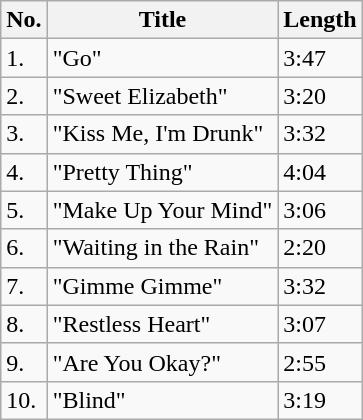<table class="wikitable">
<tr>
<th><strong>No.</strong></th>
<th><strong>Title</strong></th>
<th><strong>Length</strong></th>
</tr>
<tr>
<td>1.</td>
<td>"Go"</td>
<td>3:47</td>
</tr>
<tr>
<td>2.</td>
<td>"Sweet Elizabeth"</td>
<td>3:20</td>
</tr>
<tr>
<td>3.</td>
<td>"Kiss Me, I'm Drunk"</td>
<td>3:32</td>
</tr>
<tr>
<td>4.</td>
<td>"Pretty Thing"</td>
<td>4:04</td>
</tr>
<tr>
<td>5.</td>
<td>"Make Up Your Mind"</td>
<td>3:06</td>
</tr>
<tr>
<td>6.</td>
<td>"Waiting in the Rain"</td>
<td>2:20</td>
</tr>
<tr>
<td>7.</td>
<td>"Gimme Gimme"</td>
<td>3:32</td>
</tr>
<tr>
<td>8.</td>
<td>"Restless Heart"</td>
<td>3:07</td>
</tr>
<tr>
<td>9.</td>
<td>"Are You Okay?"</td>
<td>2:55</td>
</tr>
<tr>
<td>10.</td>
<td>"Blind"</td>
<td>3:19</td>
</tr>
</table>
